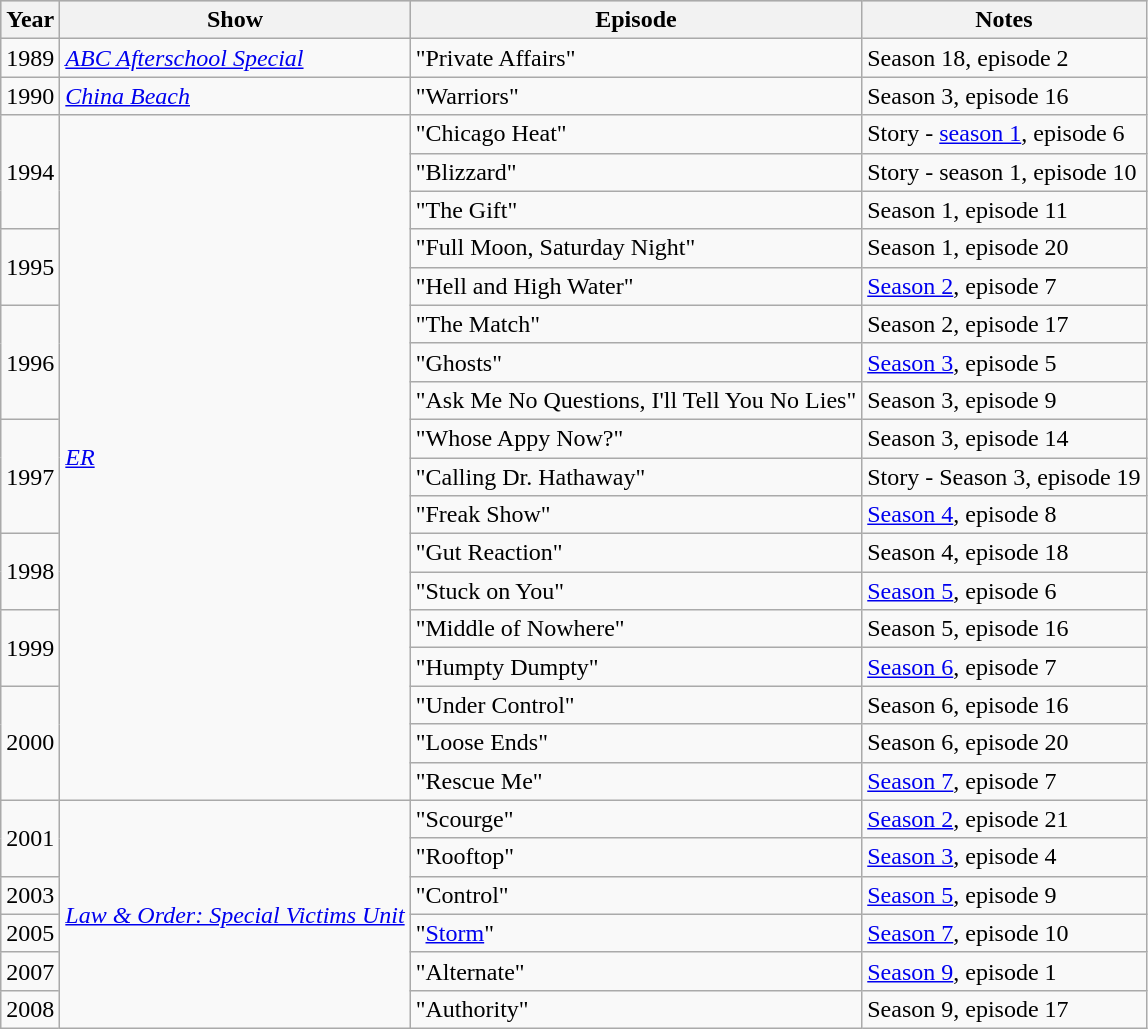<table class="wikitable">
<tr style="background:#ccc; text-align:center;">
<th>Year</th>
<th>Show</th>
<th>Episode</th>
<th>Notes</th>
</tr>
<tr>
<td>1989</td>
<td><em><a href='#'>ABC Afterschool Special</a></em></td>
<td>"Private Affairs"</td>
<td>Season 18, episode 2</td>
</tr>
<tr>
<td>1990</td>
<td><em><a href='#'>China Beach</a></em></td>
<td>"Warriors"</td>
<td>Season 3, episode 16</td>
</tr>
<tr>
<td rowspan=3>1994</td>
<td rowspan=18><em><a href='#'>ER</a></em></td>
<td>"Chicago Heat"</td>
<td>Story - <a href='#'>season 1</a>, episode 6</td>
</tr>
<tr>
<td>"Blizzard"</td>
<td>Story - season 1, episode 10</td>
</tr>
<tr>
<td>"The Gift"</td>
<td>Season 1, episode 11</td>
</tr>
<tr>
<td rowspan=2>1995</td>
<td>"Full Moon, Saturday Night"</td>
<td>Season 1, episode 20</td>
</tr>
<tr>
<td>"Hell and High Water"</td>
<td><a href='#'>Season 2</a>, episode 7</td>
</tr>
<tr>
<td rowspan=3>1996</td>
<td>"The Match"</td>
<td>Season 2, episode 17</td>
</tr>
<tr>
<td>"Ghosts"</td>
<td><a href='#'>Season 3</a>, episode 5</td>
</tr>
<tr>
<td>"Ask Me No Questions, I'll Tell You No Lies"</td>
<td>Season 3, episode 9</td>
</tr>
<tr>
<td rowspan=3>1997</td>
<td>"Whose Appy Now?"</td>
<td>Season 3, episode 14</td>
</tr>
<tr>
<td>"Calling Dr. Hathaway"</td>
<td>Story - Season 3, episode 19</td>
</tr>
<tr>
<td>"Freak Show"</td>
<td><a href='#'>Season 4</a>, episode 8</td>
</tr>
<tr>
<td rowspan=2>1998</td>
<td>"Gut Reaction"</td>
<td>Season 4, episode 18</td>
</tr>
<tr>
<td>"Stuck on You"</td>
<td><a href='#'>Season 5</a>, episode 6</td>
</tr>
<tr>
<td rowspan=2>1999</td>
<td>"Middle of Nowhere"</td>
<td>Season 5, episode 16</td>
</tr>
<tr>
<td>"Humpty Dumpty"</td>
<td><a href='#'>Season 6</a>, episode 7</td>
</tr>
<tr>
<td rowspan=3>2000</td>
<td>"Under Control"</td>
<td>Season 6, episode 16</td>
</tr>
<tr>
<td>"Loose Ends"</td>
<td>Season 6, episode 20</td>
</tr>
<tr>
<td>"Rescue Me"</td>
<td><a href='#'>Season 7</a>, episode 7</td>
</tr>
<tr>
<td rowspan=2>2001</td>
<td rowspan=6><em><a href='#'>Law & Order: Special Victims Unit</a></em></td>
<td>"Scourge"</td>
<td><a href='#'>Season 2</a>, episode 21</td>
</tr>
<tr>
<td>"Rooftop"</td>
<td><a href='#'>Season 3</a>, episode 4</td>
</tr>
<tr>
<td>2003</td>
<td>"Control"</td>
<td><a href='#'>Season 5</a>, episode 9</td>
</tr>
<tr>
<td>2005</td>
<td>"<a href='#'>Storm</a>"</td>
<td><a href='#'>Season 7</a>, episode 10</td>
</tr>
<tr>
<td>2007</td>
<td>"Alternate"</td>
<td><a href='#'>Season 9</a>, episode 1</td>
</tr>
<tr>
<td>2008</td>
<td>"Authority"</td>
<td>Season 9, episode 17</td>
</tr>
</table>
